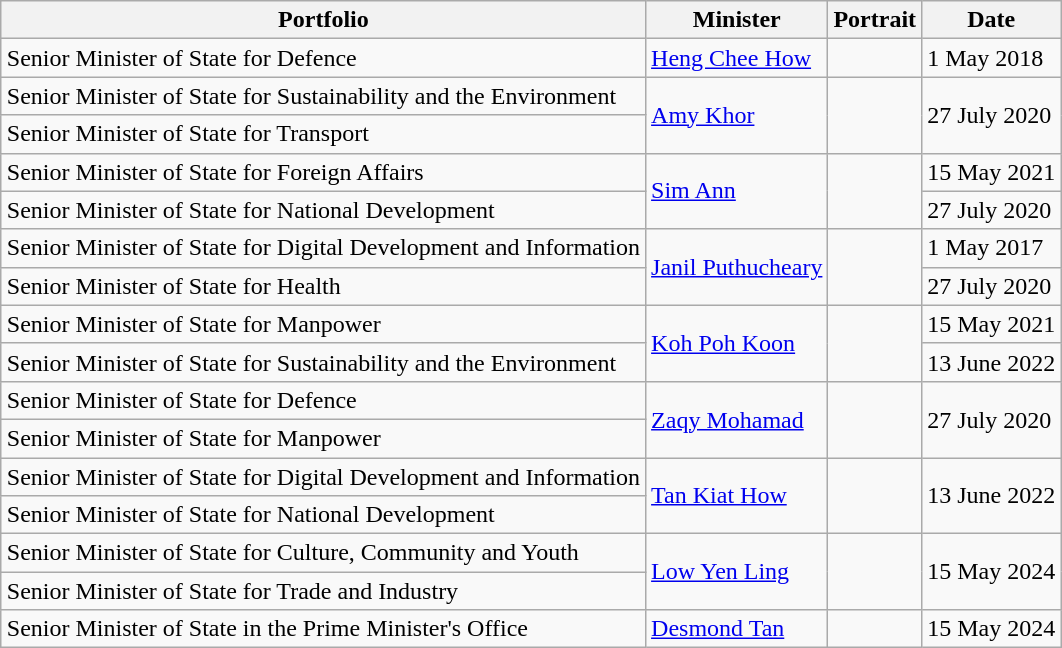<table class="wikitable" style="margin: 1em auto 1em auto">
<tr>
<th>Portfolio</th>
<th>Minister</th>
<th>Portrait</th>
<th>Date</th>
</tr>
<tr>
<td>Senior Minister of State for Defence</td>
<td><a href='#'>Heng Chee How</a></td>
<td></td>
<td>1 May 2018</td>
</tr>
<tr>
<td>Senior Minister of State for Sustainability and the Environment</td>
<td rowspan="2"><a href='#'>Amy Khor</a></td>
<td rowspan="2"></td>
<td rowspan="2">27 July 2020</td>
</tr>
<tr>
<td>Senior Minister of State for Transport</td>
</tr>
<tr>
<td>Senior Minister of State for Foreign Affairs</td>
<td rowspan="2"><a href='#'>Sim Ann</a></td>
<td rowspan="2"></td>
<td>15 May 2021</td>
</tr>
<tr>
<td>Senior Minister of State for National Development</td>
<td>27 July 2020</td>
</tr>
<tr>
<td>Senior Minister of State for Digital Development and Information</td>
<td rowspan="2"><a href='#'>Janil Puthucheary</a></td>
<td rowspan="2"></td>
<td>1 May 2017</td>
</tr>
<tr>
<td>Senior Minister of State for Health</td>
<td>27 July 2020</td>
</tr>
<tr>
<td>Senior Minister of State for Manpower</td>
<td rowspan="2"><a href='#'>Koh Poh Koon</a></td>
<td rowspan="2"></td>
<td>15 May 2021</td>
</tr>
<tr>
<td>Senior Minister of State for Sustainability and the Environment</td>
<td>13 June 2022</td>
</tr>
<tr>
<td>Senior Minister of State for Defence</td>
<td rowspan="2"><a href='#'>Zaqy Mohamad</a></td>
<td rowspan="2"></td>
<td rowspan="2">27 July 2020</td>
</tr>
<tr>
<td>Senior Minister of State for Manpower</td>
</tr>
<tr>
<td>Senior Minister of State for Digital Development and Information</td>
<td rowspan="2"><a href='#'>Tan Kiat How</a></td>
<td rowspan="2"></td>
<td rowspan="2">13 June 2022</td>
</tr>
<tr>
<td>Senior Minister of State for National Development</td>
</tr>
<tr>
<td>Senior Minister of State for Culture, Community and Youth</td>
<td rowspan="2"><a href='#'>Low Yen Ling</a></td>
<td rowspan="2"></td>
<td rowspan="2">15 May 2024</td>
</tr>
<tr>
<td>Senior Minister of State for Trade and Industry</td>
</tr>
<tr>
<td>Senior Minister of State in the Prime Minister's Office</td>
<td><a href='#'>Desmond Tan</a></td>
<td></td>
<td>15 May 2024</td>
</tr>
</table>
